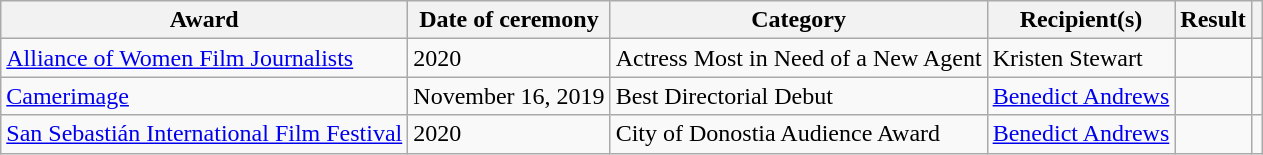<table class="wikitable plainrowheaders sortable">
<tr>
<th scope="col">Award</th>
<th scope="col">Date of ceremony</th>
<th scope="col">Category</th>
<th scope="col">Recipient(s)</th>
<th scope="col">Result</th>
<th class="unsortable" scope="col"></th>
</tr>
<tr>
<td><a href='#'>Alliance of Women Film Journalists</a></td>
<td>2020</td>
<td>Actress Most in Need of a New Agent</td>
<td>Kristen Stewart</td>
<td></td>
<td></td>
</tr>
<tr>
<td><a href='#'>Camerimage</a></td>
<td>November 16, 2019</td>
<td>Best Directorial Debut</td>
<td><a href='#'>Benedict Andrews</a></td>
<td></td>
<td></td>
</tr>
<tr>
<td><a href='#'>San Sebastián International Film Festival</a></td>
<td>2020</td>
<td>City of Donostia Audience Award</td>
<td><a href='#'>Benedict Andrews</a></td>
<td></td>
<td></td>
</tr>
</table>
